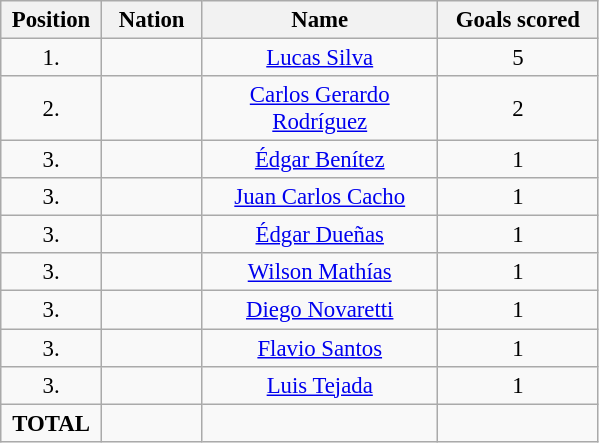<table class="wikitable" style="font-size: 95%; text-align: center;">
<tr>
<th width=60>Position</th>
<th width=60>Nation</th>
<th width=150>Name</th>
<th width=100>Goals scored</th>
</tr>
<tr>
<td>1.</td>
<td></td>
<td><a href='#'>Lucas Silva</a></td>
<td>5</td>
</tr>
<tr>
<td>2.</td>
<td></td>
<td><a href='#'>Carlos Gerardo Rodríguez</a></td>
<td>2</td>
</tr>
<tr>
<td>3.</td>
<td></td>
<td><a href='#'>Édgar Benítez</a></td>
<td>1</td>
</tr>
<tr>
<td>3.</td>
<td></td>
<td><a href='#'>Juan Carlos Cacho</a></td>
<td>1</td>
</tr>
<tr>
<td>3.</td>
<td></td>
<td><a href='#'>Édgar Dueñas</a></td>
<td>1</td>
</tr>
<tr>
<td>3.</td>
<td></td>
<td><a href='#'>Wilson Mathías</a></td>
<td>1</td>
</tr>
<tr>
<td>3.</td>
<td></td>
<td><a href='#'>Diego Novaretti</a></td>
<td>1</td>
</tr>
<tr>
<td>3.</td>
<td></td>
<td><a href='#'>Flavio Santos</a></td>
<td>1</td>
</tr>
<tr>
<td>3.</td>
<td></td>
<td><a href='#'>Luis Tejada</a></td>
<td>1</td>
</tr>
<tr>
<td><strong>TOTAL</strong></td>
<td></td>
<td></td>
<td></td>
</tr>
</table>
